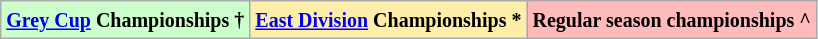<table class="wikitable">
<tr>
<td bgcolor="#ccffcc"><small><strong><a href='#'>Grey Cup</a> Championships †</strong></small></td>
<td bgcolor="#ffeeaa"><small><strong><a href='#'>East Division</a> Championships *</strong></small></td>
<td bgcolor="#ffbbbb"><small><strong>Regular season championships ^</strong></small></td>
</tr>
</table>
